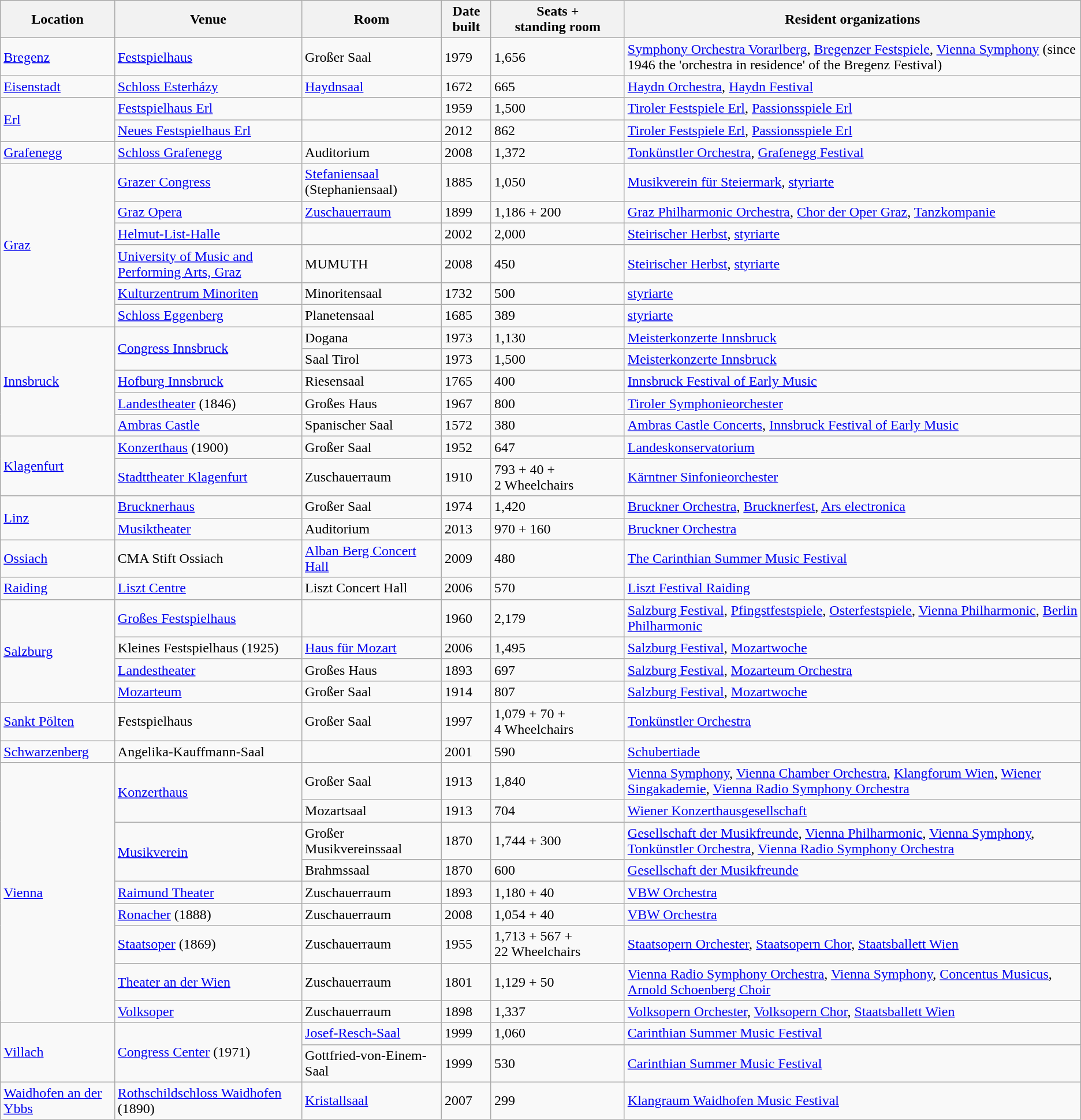<table class="wikitable">
<tr>
<th>Location</th>
<th>Venue</th>
<th>Room</th>
<th>Date built</th>
<th>Seats +<br>standing room</th>
<th>Resident organizations</th>
</tr>
<tr>
<td><a href='#'>Bregenz</a></td>
<td><a href='#'>Festspielhaus</a></td>
<td>Großer Saal</td>
<td>1979</td>
<td>1,656</td>
<td><a href='#'>Symphony Orchestra Vorarlberg</a>, <a href='#'>Bregenzer Festspiele</a>, <a href='#'>Vienna Symphony</a> (since 1946 the 'orchestra in residence' of the Bregenz Festival)</td>
</tr>
<tr>
<td><a href='#'>Eisenstadt</a></td>
<td><a href='#'>Schloss Esterházy</a></td>
<td><a href='#'>Haydnsaal</a></td>
<td>1672</td>
<td>665</td>
<td><a href='#'>Haydn Orchestra</a>, <a href='#'>Haydn Festival</a></td>
</tr>
<tr>
<td rowspan=2><a href='#'>Erl</a></td>
<td><a href='#'>Festspielhaus Erl</a></td>
<td></td>
<td>1959</td>
<td>1,500</td>
<td><a href='#'>Tiroler Festspiele Erl</a>, <a href='#'>Passionsspiele Erl</a></td>
</tr>
<tr>
<td><a href='#'>Neues Festspielhaus Erl</a></td>
<td></td>
<td>2012</td>
<td>862</td>
<td><a href='#'>Tiroler Festspiele Erl</a>, <a href='#'>Passionsspiele Erl</a></td>
</tr>
<tr>
<td><a href='#'>Grafenegg</a></td>
<td><a href='#'>Schloss Grafenegg</a></td>
<td>Auditorium</td>
<td>2008</td>
<td>1,372</td>
<td><a href='#'>Tonkünstler Orchestra</a>, <a href='#'>Grafenegg Festival</a></td>
</tr>
<tr>
<td rowspan=6><a href='#'>Graz</a></td>
<td><a href='#'>Grazer Congress</a></td>
<td><a href='#'>Stefaniensaal</a> (Stephaniensaal)</td>
<td>1885</td>
<td>1,050</td>
<td><a href='#'>Musikverein für Steiermark</a>, <a href='#'>styriarte</a></td>
</tr>
<tr>
<td><a href='#'>Graz Opera</a></td>
<td><a href='#'>Zuschauerraum</a></td>
<td>1899</td>
<td>1,186 + 200</td>
<td><a href='#'>Graz Philharmonic Orchestra</a>, <a href='#'>Chor der Oper Graz</a>, <a href='#'>Tanzkompanie</a></td>
</tr>
<tr>
<td><a href='#'>Helmut-List-Halle</a></td>
<td></td>
<td>2002</td>
<td>2,000</td>
<td><a href='#'>Steirischer Herbst</a>, <a href='#'>styriarte</a></td>
</tr>
<tr>
<td><a href='#'>University of Music and Performing Arts, Graz</a></td>
<td>MUMUTH</td>
<td>2008</td>
<td>450</td>
<td><a href='#'>Steirischer Herbst</a>, <a href='#'>styriarte</a></td>
</tr>
<tr>
<td><a href='#'>Kulturzentrum Minoriten</a></td>
<td>Minoritensaal</td>
<td>1732</td>
<td>500</td>
<td><a href='#'>styriarte</a></td>
</tr>
<tr>
<td><a href='#'>Schloss Eggenberg</a></td>
<td>Planetensaal</td>
<td>1685</td>
<td>389</td>
<td><a href='#'>styriarte</a></td>
</tr>
<tr>
<td rowspan=5><a href='#'>Innsbruck</a></td>
<td rowspan=2><a href='#'>Congress Innsbruck</a></td>
<td>Dogana</td>
<td>1973</td>
<td>1,130</td>
<td><a href='#'>Meisterkonzerte Innsbruck</a></td>
</tr>
<tr>
<td>Saal Tirol</td>
<td>1973</td>
<td>1,500</td>
<td><a href='#'>Meisterkonzerte Innsbruck</a></td>
</tr>
<tr>
<td><a href='#'>Hofburg Innsbruck</a></td>
<td>Riesensaal</td>
<td>1765</td>
<td>400</td>
<td><a href='#'>Innsbruck Festival of Early Music</a></td>
</tr>
<tr>
<td><a href='#'>Landestheater</a> (1846)</td>
<td>Großes Haus</td>
<td>1967</td>
<td>800</td>
<td><a href='#'>Tiroler Symphonieorchester</a></td>
</tr>
<tr>
<td><a href='#'>Ambras Castle</a></td>
<td>Spanischer Saal</td>
<td>1572</td>
<td>380</td>
<td><a href='#'>Ambras Castle Concerts</a>, <a href='#'>Innsbruck Festival of Early Music</a></td>
</tr>
<tr>
<td rowspan=2><a href='#'>Klagenfurt</a></td>
<td><a href='#'>Konzerthaus</a> (1900)</td>
<td>Großer Saal</td>
<td>1952</td>
<td>647</td>
<td><a href='#'>Landeskonservatorium</a></td>
</tr>
<tr>
<td><a href='#'>Stadttheater Klagenfurt</a></td>
<td>Zuschauerraum</td>
<td>1910</td>
<td>793 + 40 + 2 Wheelchairs</td>
<td><a href='#'>Kärntner Sinfonieorchester</a></td>
</tr>
<tr>
<td rowspan=2><a href='#'>Linz</a></td>
<td><a href='#'>Brucknerhaus</a></td>
<td>Großer Saal</td>
<td>1974</td>
<td>1,420</td>
<td><a href='#'>Bruckner Orchestra</a>, <a href='#'>Brucknerfest</a>, <a href='#'>Ars electronica</a></td>
</tr>
<tr>
<td><a href='#'>Musiktheater</a></td>
<td>Auditorium</td>
<td>2013</td>
<td>970 + 160</td>
<td><a href='#'>Bruckner Orchestra</a></td>
</tr>
<tr>
<td><a href='#'>Ossiach</a></td>
<td>CMA Stift Ossiach</td>
<td><a href='#'>Alban Berg Concert Hall</a></td>
<td>2009</td>
<td>480</td>
<td><a href='#'>The Carinthian Summer Music Festival</a></td>
</tr>
<tr>
<td><a href='#'>Raiding</a></td>
<td><a href='#'>Liszt Centre</a></td>
<td>Liszt Concert Hall</td>
<td>2006</td>
<td>570</td>
<td><a href='#'>Liszt Festival Raiding</a></td>
</tr>
<tr>
<td rowspan=4><a href='#'>Salzburg</a></td>
<td><a href='#'>Großes Festspielhaus</a></td>
<td></td>
<td>1960</td>
<td>2,179</td>
<td><a href='#'>Salzburg Festival</a>, <a href='#'>Pfingstfestspiele</a>, <a href='#'>Osterfestspiele</a>, <a href='#'>Vienna Philharmonic</a>, <a href='#'>Berlin Philharmonic</a></td>
</tr>
<tr>
<td>Kleines Festspielhaus (1925)</td>
<td><a href='#'>Haus für Mozart</a></td>
<td>2006</td>
<td>1,495</td>
<td><a href='#'>Salzburg Festival</a>, <a href='#'>Mozartwoche</a></td>
</tr>
<tr>
<td><a href='#'>Landestheater</a></td>
<td>Großes Haus</td>
<td>1893</td>
<td>697</td>
<td><a href='#'>Salzburg Festival</a>, <a href='#'>Mozarteum Orchestra</a></td>
</tr>
<tr>
<td><a href='#'>Mozarteum</a></td>
<td>Großer Saal</td>
<td>1914</td>
<td>807</td>
<td><a href='#'>Salzburg Festival</a>, <a href='#'>Mozartwoche</a></td>
</tr>
<tr>
<td><a href='#'>Sankt Pölten</a></td>
<td>Festspielhaus</td>
<td>Großer Saal</td>
<td>1997</td>
<td>1,079 + 70 + 4 Wheelchairs</td>
<td><a href='#'>Tonkünstler Orchestra</a></td>
</tr>
<tr>
<td><a href='#'>Schwarzenberg</a></td>
<td>Angelika-Kauffmann-Saal</td>
<td></td>
<td>2001</td>
<td>590</td>
<td><a href='#'>Schubertiade</a></td>
</tr>
<tr>
<td rowspan=9><a href='#'>Vienna</a></td>
<td rowspan=2><a href='#'>Konzerthaus</a></td>
<td>Großer Saal</td>
<td>1913</td>
<td>1,840</td>
<td><a href='#'>Vienna Symphony</a>, <a href='#'>Vienna Chamber Orchestra</a>, <a href='#'>Klangforum Wien</a>, <a href='#'>Wiener Singakademie</a>, <a href='#'>Vienna Radio Symphony Orchestra</a></td>
</tr>
<tr>
<td>Mozartsaal</td>
<td>1913</td>
<td>704</td>
<td><a href='#'>Wiener Konzerthausgesellschaft</a></td>
</tr>
<tr>
<td rowspan=2><a href='#'>Musikverein</a></td>
<td>Großer Musikvereinssaal</td>
<td>1870</td>
<td>1,744 + 300</td>
<td><a href='#'>Gesellschaft der Musikfreunde</a>, <a href='#'>Vienna Philharmonic</a>, <a href='#'>Vienna Symphony</a>, <a href='#'>Tonkünstler Orchestra</a>, <a href='#'>Vienna Radio Symphony Orchestra</a></td>
</tr>
<tr>
<td>Brahmssaal</td>
<td>1870</td>
<td>600</td>
<td><a href='#'>Gesellschaft der Musikfreunde</a></td>
</tr>
<tr>
<td><a href='#'>Raimund Theater</a></td>
<td>Zuschauerraum</td>
<td>1893</td>
<td>1,180 + 40</td>
<td><a href='#'>VBW Orchestra</a></td>
</tr>
<tr>
<td><a href='#'>Ronacher</a> (1888)</td>
<td>Zuschauerraum</td>
<td>2008</td>
<td>1,054 + 40</td>
<td><a href='#'>VBW Orchestra</a></td>
</tr>
<tr>
<td><a href='#'>Staatsoper</a> (1869)</td>
<td>Zuschauerraum</td>
<td>1955</td>
<td>1,713 + 567 + 22 Wheelchairs</td>
<td><a href='#'>Staatsopern Orchester</a>, <a href='#'>Staatsopern Chor</a>, <a href='#'>Staatsballett Wien</a></td>
</tr>
<tr>
<td><a href='#'>Theater an der Wien</a></td>
<td>Zuschauerraum</td>
<td>1801</td>
<td>1,129 + 50</td>
<td><a href='#'>Vienna Radio Symphony Orchestra</a>, <a href='#'>Vienna Symphony</a>, <a href='#'>Concentus Musicus</a>, <a href='#'>Arnold Schoenberg Choir</a></td>
</tr>
<tr>
<td><a href='#'>Volksoper</a></td>
<td>Zuschauerraum</td>
<td>1898</td>
<td>1,337</td>
<td><a href='#'>Volksopern Orchester</a>, <a href='#'>Volksopern Chor</a>, <a href='#'>Staatsballett Wien</a></td>
</tr>
<tr>
<td rowspan=2><a href='#'>Villach</a></td>
<td rowspan=2><a href='#'>Congress Center</a> (1971)</td>
<td><a href='#'>Josef-Resch-Saal</a></td>
<td>1999</td>
<td>1,060</td>
<td><a href='#'>Carinthian Summer Music Festival</a></td>
</tr>
<tr>
<td>Gottfried-von-Einem-Saal</td>
<td>1999</td>
<td>530</td>
<td><a href='#'>Carinthian Summer Music Festival</a></td>
</tr>
<tr>
<td><a href='#'>Waidhofen an der Ybbs</a></td>
<td><a href='#'>Rothschildschloss Waidhofen</a> (1890)</td>
<td><a href='#'>Kristallsaal</a></td>
<td>2007</td>
<td>299</td>
<td><a href='#'>Klangraum Waidhofen Music Festival</a></td>
</tr>
</table>
